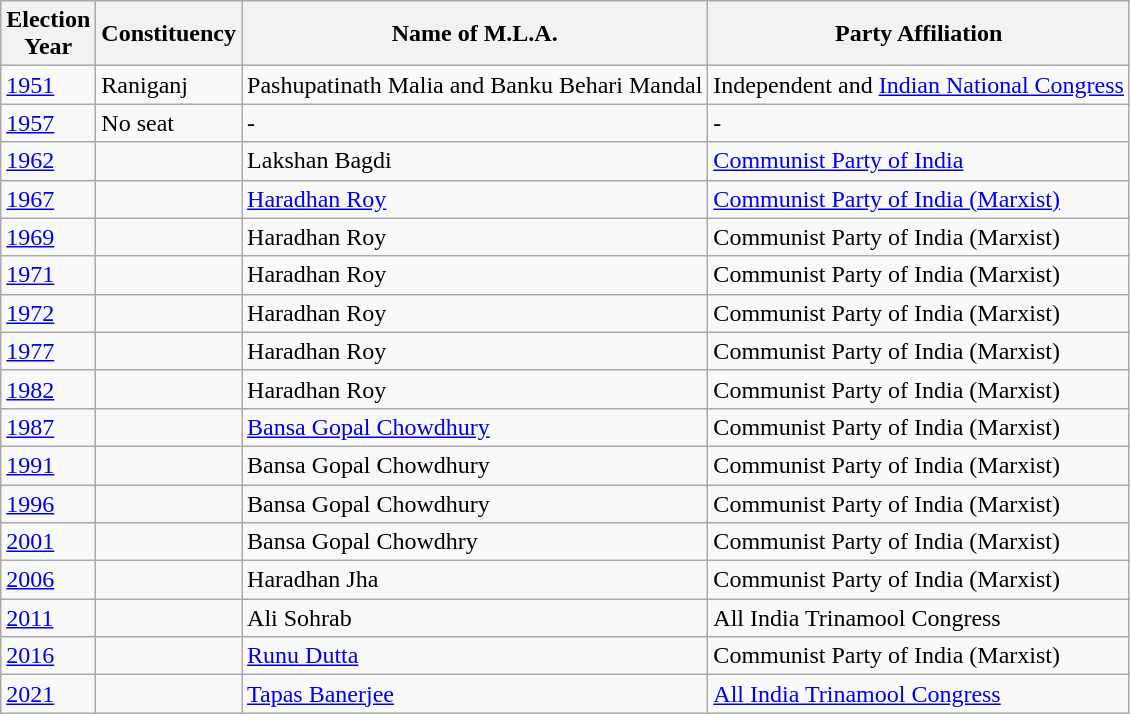<table class="wikitable sortable"ìÍĦĤĠčw>
<tr>
<th>Election<br> Year</th>
<th>Constituency</th>
<th>Name of M.L.A.</th>
<th>Party Affiliation</th>
</tr>
<tr>
<td><a href='#'>1951</a></td>
<td>Raniganj</td>
<td>Pashupatinath Malia  and Banku Behari Mandal</td>
<td>Independent and <a href='#'>Indian National Congress</a></td>
</tr>
<tr>
<td><a href='#'>1957</a></td>
<td>No seat</td>
<td>-</td>
<td>-</td>
</tr>
<tr>
<td><a href='#'>1962</a></td>
<td></td>
<td>Lakshan Bagdi</td>
<td><a href='#'>Communist Party of India</a></td>
</tr>
<tr>
<td><a href='#'>1967</a></td>
<td></td>
<td><a href='#'>Haradhan Roy</a></td>
<td><a href='#'>Communist Party of India (Marxist)</a></td>
</tr>
<tr>
<td><a href='#'>1969</a></td>
<td></td>
<td>Haradhan Roy</td>
<td>Communist Party of India (Marxist)</td>
</tr>
<tr>
<td><a href='#'>1971</a></td>
<td></td>
<td>Haradhan Roy</td>
<td>Communist Party of India (Marxist)</td>
</tr>
<tr>
<td><a href='#'>1972</a></td>
<td></td>
<td>Haradhan Roy</td>
<td>Communist Party of India (Marxist)</td>
</tr>
<tr>
<td><a href='#'>1977</a></td>
<td></td>
<td>Haradhan Roy</td>
<td>Communist Party of India (Marxist)</td>
</tr>
<tr>
<td><a href='#'>1982</a></td>
<td></td>
<td>Haradhan Roy</td>
<td>Communist Party of India (Marxist)</td>
</tr>
<tr>
<td><a href='#'>1987</a></td>
<td></td>
<td><a href='#'>Bansa Gopal Chowdhury</a></td>
<td>Communist Party of India (Marxist)</td>
</tr>
<tr>
<td><a href='#'>1991</a></td>
<td></td>
<td>Bansa Gopal Chowdhury</td>
<td>Communist Party of India (Marxist)</td>
</tr>
<tr>
<td><a href='#'>1996</a></td>
<td></td>
<td>Bansa Gopal Chowdhury</td>
<td>Communist Party of India (Marxist)</td>
</tr>
<tr>
<td><a href='#'>2001</a></td>
<td></td>
<td>Bansa Gopal Chowdhry</td>
<td>Communist Party of India (Marxist)</td>
</tr>
<tr>
<td><a href='#'>2006</a></td>
<td></td>
<td>Haradhan Jha</td>
<td>Communist Party of India (Marxist)</td>
</tr>
<tr>
<td><a href='#'>2011</a></td>
<td></td>
<td>Ali Sohrab</td>
<td>All India Trinamool Congress</td>
</tr>
<tr>
<td><a href='#'>2016</a></td>
<td></td>
<td><a href='#'>Runu Dutta</a></td>
<td>Communist Party of India (Marxist)</td>
</tr>
<tr>
<td><a href='#'>2021</a></td>
<td></td>
<td><a href='#'>Tapas Banerjee</a></td>
<td><a href='#'>All India Trinamool Congress</a></td>
</tr>
</table>
